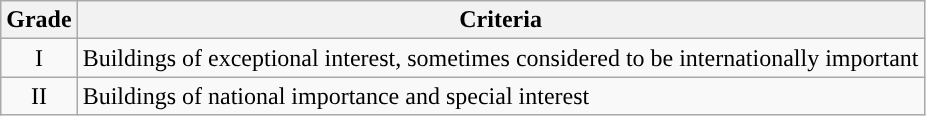<table class="wikitable">
<tr>
<th>Grade</th>
<th>Criteria</th>
</tr>
<tr>
<td align="center" >I</td>
<td>Buildings of exceptional interest, sometimes considered to be internationally important</td>
</tr>
<tr>
<td align="center" >II</td>
<td>Buildings of national importance and special interest</td>
</tr>
</table>
